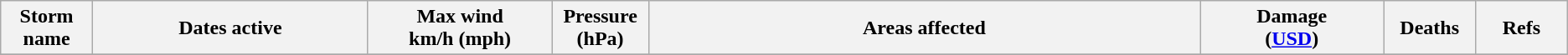<table class="wikitable sortable">
<tr>
<th width="5%">Storm name</th>
<th width="15%">Dates active</th>
<th width="10%">Max wind<br>km/h (mph)</th>
<th width="5%">Pressure<br>(hPa)</th>
<th width="30%">Areas affected</th>
<th width="10%">Damage<br>(<a href='#'>USD</a>)</th>
<th width="5%">Deaths</th>
<th width="5%">Refs</th>
</tr>
<tr>
</tr>
</table>
